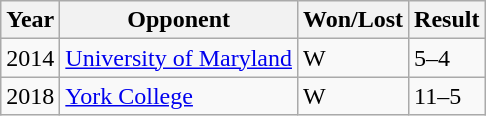<table class=wikitable>
<tr>
<th>Year</th>
<th>Opponent</th>
<th>Won/Lost</th>
<th>Result</th>
</tr>
<tr>
<td>2014</td>
<td><a href='#'>University of Maryland</a></td>
<td>W</td>
<td>5–4</td>
</tr>
<tr>
<td>2018</td>
<td><a href='#'>York College</a></td>
<td>W</td>
<td>11–5</td>
</tr>
</table>
